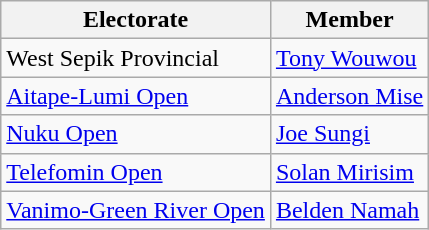<table class="wikitable">
<tr>
<th><strong>Electorate</strong></th>
<th><strong>Member</strong></th>
</tr>
<tr>
<td>West Sepik Provincial</td>
<td><a href='#'>Tony Wouwou</a></td>
</tr>
<tr>
<td><a href='#'>Aitape-Lumi Open</a></td>
<td><a href='#'>Anderson Mise</a></td>
</tr>
<tr>
<td><a href='#'>Nuku Open</a></td>
<td><a href='#'>Joe Sungi</a></td>
</tr>
<tr>
<td><a href='#'>Telefomin Open</a></td>
<td><a href='#'>Solan Mirisim</a></td>
</tr>
<tr>
<td><a href='#'>Vanimo-Green River Open</a></td>
<td><a href='#'>Belden Namah</a></td>
</tr>
</table>
